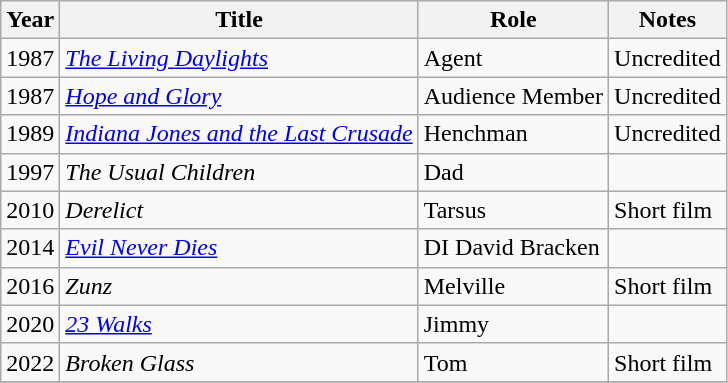<table class="wikitable sortable">
<tr>
<th>Year</th>
<th>Title</th>
<th>Role</th>
<th>Notes</th>
</tr>
<tr>
<td>1987</td>
<td><em><a href='#'>The Living Daylights</a></em></td>
<td>Agent</td>
<td>Uncredited</td>
</tr>
<tr>
<td>1987</td>
<td><em><a href='#'>Hope and Glory</a></em></td>
<td>Audience Member</td>
<td>Uncredited</td>
</tr>
<tr>
<td>1989</td>
<td><em><a href='#'>Indiana Jones and the Last Crusade</a></em></td>
<td>Henchman</td>
<td>Uncredited</td>
</tr>
<tr>
<td>1997</td>
<td><em>The Usual Children</em></td>
<td>Dad</td>
<td></td>
</tr>
<tr>
<td>2010</td>
<td><em>Derelict</em></td>
<td>Tarsus</td>
<td>Short film</td>
</tr>
<tr>
<td>2014</td>
<td><em><a href='#'>Evil Never Dies</a></em></td>
<td>DI David Bracken</td>
<td></td>
</tr>
<tr>
<td>2016</td>
<td><em>Zunz</em></td>
<td>Melville</td>
<td>Short film</td>
</tr>
<tr>
<td>2020</td>
<td><em><a href='#'>23 Walks</a></em></td>
<td>Jimmy</td>
<td></td>
</tr>
<tr>
<td>2022</td>
<td><em>Broken Glass</em></td>
<td>Tom</td>
<td>Short film</td>
</tr>
<tr>
</tr>
</table>
